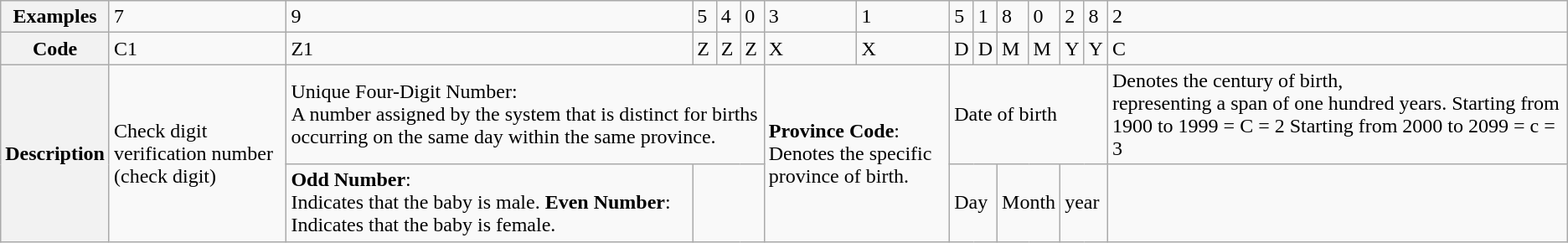<table class="wikitable">
<tr>
<th>Examples</th>
<td>7</td>
<td>9</td>
<td>5</td>
<td>4</td>
<td>0</td>
<td>3</td>
<td>1</td>
<td>5</td>
<td>1</td>
<td>8</td>
<td>0</td>
<td>2</td>
<td>8</td>
<td>2</td>
</tr>
<tr>
<th>Code</th>
<td>C1</td>
<td>Z1</td>
<td>Z</td>
<td>Z</td>
<td>Z</td>
<td>X</td>
<td>X</td>
<td>D</td>
<td>D</td>
<td>M</td>
<td>M</td>
<td>Y</td>
<td>Y</td>
<td>C</td>
</tr>
<tr>
<th rowspan="2">Description</th>
<td rowspan="2">Check digit<br>verification number
(check digit)</td>
<td colspan="4">Unique Four-Digit Number:<br>A number assigned by the system
that is distinct for births occurring
on the same day within the same province.</td>
<td colspan="2" rowspan="2"><strong>Province Code</strong>:<br>Denotes
the specific
province of birth.</td>
<td colspan="6">Date of birth</td>
<td>Denotes the century of birth,<br>representing a span
of one hundred years.
Starting from 1900 to 1999 = C = 2
Starting from 2000 to 2099 = c = 3</td>
</tr>
<tr>
<td><strong>Odd Number</strong>:<br>Indicates that the baby is male.
<strong>Even Number</strong>:
Indicates that the baby is female.</td>
<td colspan="3"></td>
<td colspan="2">Day</td>
<td colspan="2">Month</td>
<td colspan="2">year</td>
</tr>
</table>
